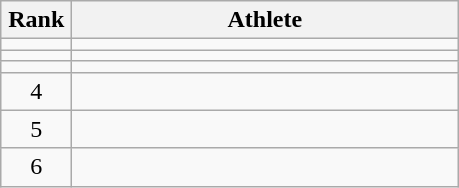<table class=wikitable style="text-align:center">
<tr>
<th width=40>Rank</th>
<th width=250>Athlete</th>
</tr>
<tr>
<td></td>
<td align=left></td>
</tr>
<tr>
<td></td>
<td align=left></td>
</tr>
<tr>
<td></td>
<td align=left></td>
</tr>
<tr>
<td>4</td>
<td align=left></td>
</tr>
<tr>
<td>5</td>
<td align=left></td>
</tr>
<tr>
<td>6</td>
<td align=left></td>
</tr>
</table>
